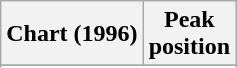<table class="wikitable sortable">
<tr>
<th>Chart (1996)</th>
<th>Peak<br>position</th>
</tr>
<tr>
</tr>
<tr>
</tr>
</table>
